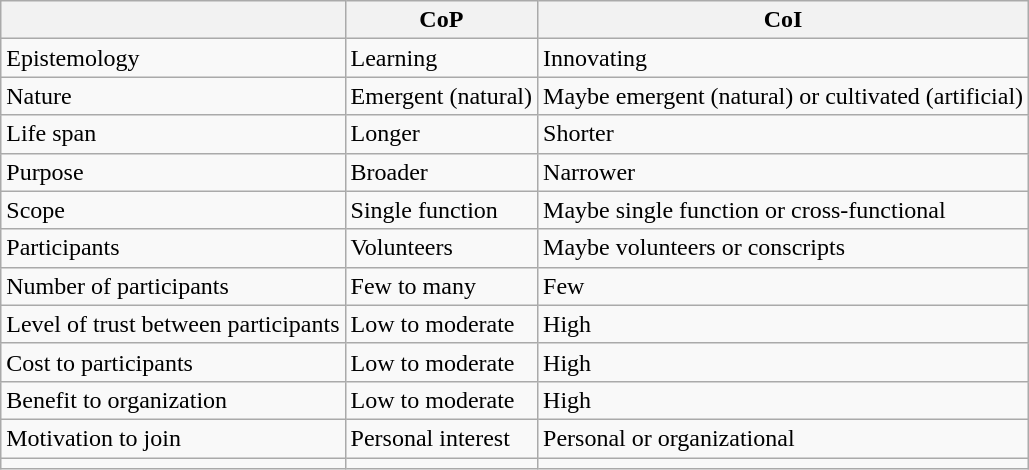<table class="wikitable">
<tr>
<th></th>
<th>CoP</th>
<th>CoI</th>
</tr>
<tr>
<td>Epistemology</td>
<td>Learning</td>
<td>Innovating</td>
</tr>
<tr>
<td>Nature</td>
<td>Emergent (natural)</td>
<td>Maybe emergent (natural) or cultivated (artificial)</td>
</tr>
<tr>
<td>Life span</td>
<td>Longer</td>
<td>Shorter</td>
</tr>
<tr>
<td>Purpose</td>
<td>Broader</td>
<td>Narrower</td>
</tr>
<tr>
<td>Scope</td>
<td>Single function</td>
<td>Maybe single function or cross-functional</td>
</tr>
<tr>
<td>Participants</td>
<td>Volunteers</td>
<td>Maybe volunteers or conscripts</td>
</tr>
<tr>
<td>Number of participants</td>
<td>Few to many</td>
<td>Few</td>
</tr>
<tr>
<td>Level of trust between participants</td>
<td>Low to moderate</td>
<td>High</td>
</tr>
<tr>
<td>Cost to participants</td>
<td>Low to moderate</td>
<td>High</td>
</tr>
<tr>
<td>Benefit to organization</td>
<td>Low to moderate</td>
<td>High</td>
</tr>
<tr>
<td>Motivation to join</td>
<td>Personal interest</td>
<td>Personal or organizational</td>
</tr>
<tr>
<td></td>
<td></td>
<td></td>
</tr>
</table>
